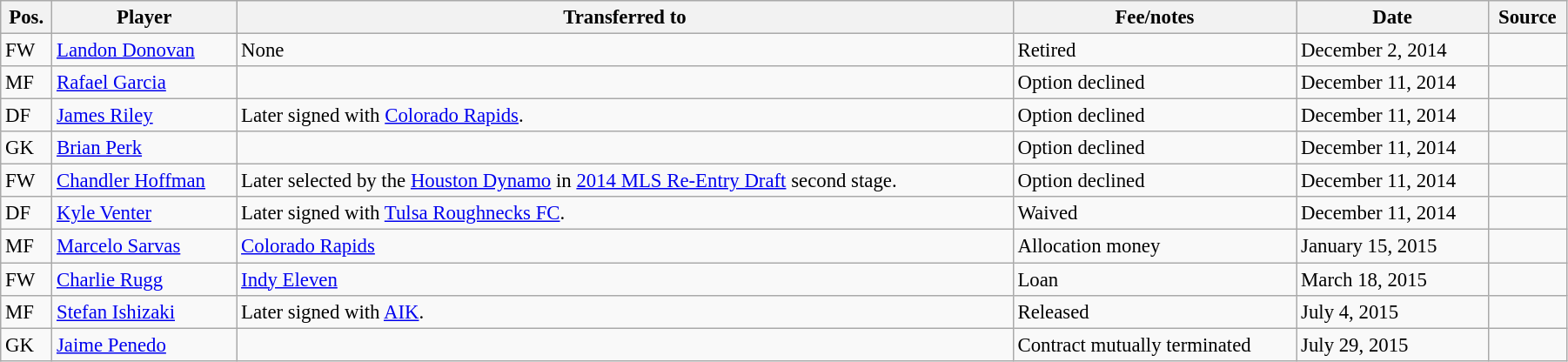<table class="wikitable sortable" style="width:95%; text-align:center; font-size:95%; text-align:left;">
<tr>
<th><strong>Pos.</strong></th>
<th><strong>Player</strong></th>
<th><strong>Transferred to</strong></th>
<th><strong>Fee/notes</strong></th>
<th><strong>Date</strong></th>
<th><strong>Source</strong></th>
</tr>
<tr>
<td>FW</td>
<td> <a href='#'>Landon Donovan</a></td>
<td>None</td>
<td>Retired</td>
<td>December 2, 2014</td>
<td align=center></td>
</tr>
<tr>
<td>MF</td>
<td> <a href='#'>Rafael Garcia</a></td>
<td></td>
<td>Option declined</td>
<td>December 11, 2014</td>
<td align=center></td>
</tr>
<tr>
<td>DF</td>
<td> <a href='#'>James Riley</a></td>
<td>Later signed with  <a href='#'>Colorado Rapids</a>.</td>
<td>Option declined</td>
<td>December 11, 2014</td>
<td align=center></td>
</tr>
<tr>
<td>GK</td>
<td> <a href='#'>Brian Perk</a></td>
<td></td>
<td>Option declined</td>
<td>December 11, 2014</td>
<td align=center></td>
</tr>
<tr>
<td>FW</td>
<td> <a href='#'>Chandler Hoffman</a></td>
<td>Later selected by the  <a href='#'>Houston Dynamo</a> in <a href='#'>2014 MLS Re-Entry Draft</a> second stage.</td>
<td>Option declined</td>
<td>December 11, 2014</td>
<td align=center></td>
</tr>
<tr>
<td>DF</td>
<td> <a href='#'>Kyle Venter</a></td>
<td>Later signed with  <a href='#'>Tulsa Roughnecks FC</a>.</td>
<td>Waived</td>
<td>December 11, 2014</td>
<td align=center></td>
</tr>
<tr>
<td>MF</td>
<td> <a href='#'>Marcelo Sarvas</a></td>
<td> <a href='#'>Colorado Rapids</a></td>
<td>Allocation money</td>
<td>January 15, 2015</td>
<td align=center></td>
</tr>
<tr>
<td>FW</td>
<td> <a href='#'>Charlie Rugg</a></td>
<td> <a href='#'>Indy Eleven</a></td>
<td>Loan</td>
<td>March 18, 2015</td>
<td align=center></td>
</tr>
<tr>
<td>MF</td>
<td> <a href='#'>Stefan Ishizaki</a></td>
<td>Later signed with  <a href='#'>AIK</a>.</td>
<td>Released</td>
<td>July 4, 2015</td>
<td align=center></td>
</tr>
<tr>
<td>GK</td>
<td> <a href='#'>Jaime Penedo</a></td>
<td></td>
<td>Contract mutually terminated</td>
<td>July 29, 2015</td>
<td align=center></td>
</tr>
</table>
